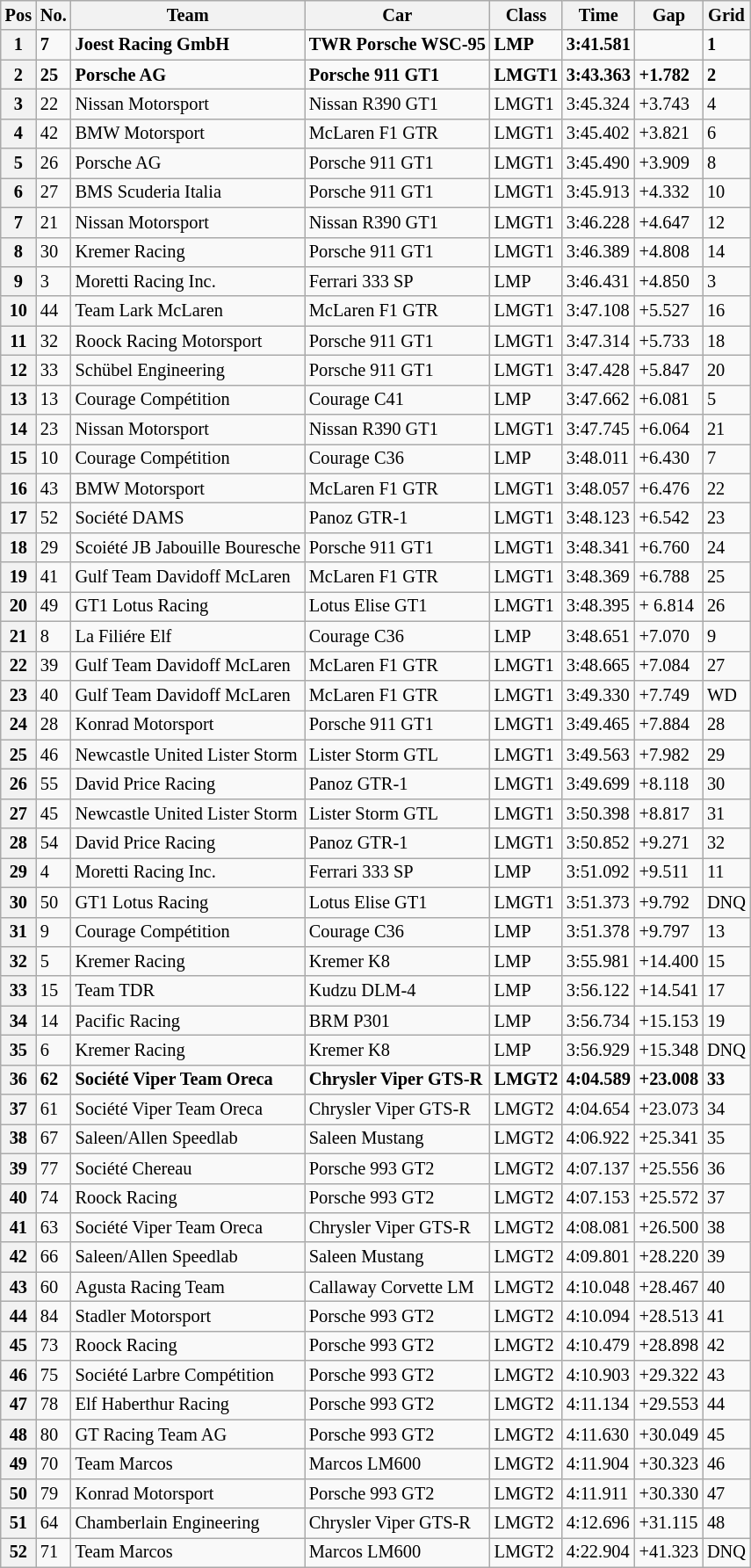<table class="wikitable" style="font-size:85%;">
<tr>
<th>Pos</th>
<th>No.</th>
<th>Team</th>
<th>Car</th>
<th>Class</th>
<th>Time</th>
<th>Gap</th>
<th>Grid</th>
</tr>
<tr style="font-weight:bold">
<th>1</th>
<td>7</td>
<td>Joest Racing GmbH</td>
<td>TWR Porsche WSC-95</td>
<td>LMP</td>
<td>3:41.581</td>
<td></td>
<td>1</td>
</tr>
<tr style="font-weight:bold">
<th>2</th>
<td>25</td>
<td>Porsche AG</td>
<td>Porsche 911 GT1</td>
<td>LMGT1</td>
<td>3:43.363</td>
<td>+1.782</td>
<td>2</td>
</tr>
<tr>
<th>3</th>
<td>22</td>
<td>Nissan Motorsport</td>
<td>Nissan R390 GT1</td>
<td>LMGT1</td>
<td>3:45.324</td>
<td>+3.743</td>
<td>4</td>
</tr>
<tr>
<th>4</th>
<td>42</td>
<td>BMW Motorsport</td>
<td>McLaren F1 GTR</td>
<td>LMGT1</td>
<td>3:45.402</td>
<td>+3.821</td>
<td>6</td>
</tr>
<tr>
<th>5</th>
<td>26</td>
<td>Porsche AG</td>
<td>Porsche 911 GT1</td>
<td>LMGT1</td>
<td>3:45.490</td>
<td>+3.909</td>
<td>8</td>
</tr>
<tr>
<th>6</th>
<td>27</td>
<td>BMS Scuderia Italia</td>
<td>Porsche 911 GT1</td>
<td>LMGT1</td>
<td>3:45.913</td>
<td>+4.332</td>
<td>10</td>
</tr>
<tr>
<th>7</th>
<td>21</td>
<td>Nissan Motorsport</td>
<td>Nissan R390 GT1</td>
<td>LMGT1</td>
<td>3:46.228</td>
<td>+4.647</td>
<td>12</td>
</tr>
<tr>
<th>8</th>
<td>30</td>
<td>Kremer Racing</td>
<td>Porsche 911 GT1</td>
<td>LMGT1</td>
<td>3:46.389</td>
<td>+4.808</td>
<td>14</td>
</tr>
<tr>
<th>9</th>
<td>3</td>
<td>Moretti Racing Inc.</td>
<td>Ferrari 333 SP</td>
<td>LMP</td>
<td>3:46.431</td>
<td>+4.850</td>
<td>3</td>
</tr>
<tr>
<th>10</th>
<td>44</td>
<td>Team Lark McLaren</td>
<td>McLaren F1 GTR</td>
<td>LMGT1</td>
<td>3:47.108</td>
<td>+5.527</td>
<td>16</td>
</tr>
<tr>
<th>11</th>
<td>32</td>
<td>Roock Racing Motorsport</td>
<td>Porsche 911 GT1</td>
<td>LMGT1</td>
<td>3:47.314</td>
<td>+5.733</td>
<td>18</td>
</tr>
<tr>
<th>12</th>
<td>33</td>
<td>Schübel Engineering</td>
<td>Porsche 911 GT1</td>
<td>LMGT1</td>
<td>3:47.428</td>
<td>+5.847</td>
<td>20</td>
</tr>
<tr>
<th>13</th>
<td>13</td>
<td>Courage Compétition</td>
<td>Courage C41</td>
<td>LMP</td>
<td>3:47.662</td>
<td>+6.081</td>
<td>5</td>
</tr>
<tr>
<th>14</th>
<td>23</td>
<td>Nissan Motorsport</td>
<td>Nissan R390 GT1</td>
<td>LMGT1</td>
<td>3:47.745</td>
<td>+6.064</td>
<td>21</td>
</tr>
<tr>
<th>15</th>
<td>10</td>
<td>Courage Compétition</td>
<td>Courage C36</td>
<td>LMP</td>
<td>3:48.011</td>
<td>+6.430</td>
<td>7</td>
</tr>
<tr>
<th>16</th>
<td>43</td>
<td>BMW Motorsport</td>
<td>McLaren F1 GTR</td>
<td>LMGT1</td>
<td>3:48.057</td>
<td>+6.476</td>
<td>22</td>
</tr>
<tr>
<th>17</th>
<td>52</td>
<td>Société DAMS</td>
<td>Panoz GTR-1</td>
<td>LMGT1</td>
<td>3:48.123</td>
<td>+6.542</td>
<td>23</td>
</tr>
<tr>
<th>18</th>
<td>29</td>
<td>Scoiété JB Jabouille Bouresche</td>
<td>Porsche 911 GT1</td>
<td>LMGT1</td>
<td>3:48.341</td>
<td>+6.760</td>
<td>24</td>
</tr>
<tr>
<th>19</th>
<td>41</td>
<td>Gulf Team Davidoff McLaren</td>
<td>McLaren F1 GTR</td>
<td>LMGT1</td>
<td>3:48.369</td>
<td>+6.788</td>
<td>25</td>
</tr>
<tr>
<th>20</th>
<td>49</td>
<td>GT1 Lotus Racing</td>
<td>Lotus Elise GT1</td>
<td>LMGT1</td>
<td>3:48.395</td>
<td>+ 6.814</td>
<td>26</td>
</tr>
<tr>
<th>21</th>
<td>8</td>
<td>La Filiére Elf</td>
<td>Courage C36</td>
<td>LMP</td>
<td>3:48.651</td>
<td>+7.070</td>
<td>9</td>
</tr>
<tr>
<th>22</th>
<td>39</td>
<td>Gulf Team Davidoff McLaren</td>
<td>McLaren F1 GTR</td>
<td>LMGT1</td>
<td>3:48.665</td>
<td>+7.084</td>
<td>27</td>
</tr>
<tr>
<th>23</th>
<td>40</td>
<td>Gulf Team Davidoff McLaren</td>
<td>McLaren F1 GTR</td>
<td>LMGT1</td>
<td>3:49.330</td>
<td>+7.749</td>
<td>WD</td>
</tr>
<tr>
<th>24</th>
<td>28</td>
<td>Konrad Motorsport</td>
<td>Porsche 911 GT1</td>
<td>LMGT1</td>
<td>3:49.465</td>
<td>+7.884</td>
<td>28</td>
</tr>
<tr>
<th>25</th>
<td>46</td>
<td>Newcastle United Lister Storm</td>
<td>Lister Storm GTL</td>
<td>LMGT1</td>
<td>3:49.563</td>
<td>+7.982</td>
<td>29</td>
</tr>
<tr>
<th>26</th>
<td>55</td>
<td>David Price Racing</td>
<td>Panoz GTR-1</td>
<td>LMGT1</td>
<td>3:49.699</td>
<td>+8.118</td>
<td>30</td>
</tr>
<tr>
<th>27</th>
<td>45</td>
<td>Newcastle United Lister Storm</td>
<td>Lister Storm GTL</td>
<td>LMGT1</td>
<td>3:50.398</td>
<td>+8.817</td>
<td>31</td>
</tr>
<tr>
<th>28</th>
<td>54</td>
<td>David Price Racing</td>
<td>Panoz GTR-1</td>
<td>LMGT1</td>
<td>3:50.852</td>
<td>+9.271</td>
<td>32</td>
</tr>
<tr>
<th>29</th>
<td>4</td>
<td>Moretti Racing Inc.</td>
<td>Ferrari 333 SP</td>
<td>LMP</td>
<td>3:51.092</td>
<td>+9.511</td>
<td>11</td>
</tr>
<tr>
<th>30</th>
<td>50</td>
<td>GT1 Lotus Racing</td>
<td>Lotus Elise GT1</td>
<td>LMGT1</td>
<td>3:51.373</td>
<td>+9.792</td>
<td>DNQ</td>
</tr>
<tr>
<th>31</th>
<td>9</td>
<td>Courage Compétition</td>
<td>Courage C36</td>
<td>LMP</td>
<td>3:51.378</td>
<td>+9.797</td>
<td>13</td>
</tr>
<tr>
<th>32</th>
<td>5</td>
<td>Kremer Racing</td>
<td>Kremer K8</td>
<td>LMP</td>
<td>3:55.981</td>
<td>+14.400</td>
<td>15</td>
</tr>
<tr>
<th>33</th>
<td>15</td>
<td>Team TDR</td>
<td>Kudzu DLM-4</td>
<td>LMP</td>
<td>3:56.122</td>
<td>+14.541</td>
<td>17</td>
</tr>
<tr>
<th>34</th>
<td>14</td>
<td>Pacific Racing</td>
<td>BRM P301</td>
<td>LMP</td>
<td>3:56.734</td>
<td>+15.153</td>
<td>19</td>
</tr>
<tr>
<th>35</th>
<td>6</td>
<td>Kremer Racing</td>
<td>Kremer K8</td>
<td>LMP</td>
<td>3:56.929</td>
<td>+15.348</td>
<td>DNQ</td>
</tr>
<tr style="font-weight:bold">
<th>36</th>
<td>62</td>
<td>Société Viper Team Oreca</td>
<td>Chrysler Viper GTS-R</td>
<td>LMGT2</td>
<td>4:04.589</td>
<td>+23.008</td>
<td>33</td>
</tr>
<tr>
<th>37</th>
<td>61</td>
<td>Société Viper Team Oreca</td>
<td>Chrysler Viper GTS-R</td>
<td>LMGT2</td>
<td>4:04.654</td>
<td>+23.073</td>
<td>34</td>
</tr>
<tr>
<th>38</th>
<td>67</td>
<td>Saleen/Allen Speedlab</td>
<td>Saleen Mustang</td>
<td>LMGT2</td>
<td>4:06.922</td>
<td>+25.341</td>
<td>35</td>
</tr>
<tr>
<th>39</th>
<td>77</td>
<td>Société Chereau</td>
<td>Porsche 993 GT2</td>
<td>LMGT2</td>
<td>4:07.137</td>
<td>+25.556</td>
<td>36</td>
</tr>
<tr>
<th>40</th>
<td>74</td>
<td>Roock Racing</td>
<td>Porsche 993 GT2</td>
<td>LMGT2</td>
<td>4:07.153</td>
<td>+25.572</td>
<td>37</td>
</tr>
<tr>
<th>41</th>
<td>63</td>
<td>Société Viper Team Oreca</td>
<td>Chrysler Viper GTS-R</td>
<td>LMGT2</td>
<td>4:08.081</td>
<td>+26.500</td>
<td>38</td>
</tr>
<tr>
<th>42</th>
<td>66</td>
<td>Saleen/Allen Speedlab</td>
<td>Saleen Mustang</td>
<td>LMGT2</td>
<td>4:09.801</td>
<td>+28.220</td>
<td>39</td>
</tr>
<tr>
<th>43</th>
<td>60</td>
<td>Agusta Racing Team</td>
<td>Callaway Corvette LM</td>
<td>LMGT2</td>
<td>4:10.048</td>
<td>+28.467</td>
<td>40</td>
</tr>
<tr>
<th>44</th>
<td>84</td>
<td>Stadler Motorsport</td>
<td>Porsche 993 GT2</td>
<td>LMGT2</td>
<td>4:10.094</td>
<td>+28.513</td>
<td>41</td>
</tr>
<tr>
<th>45</th>
<td>73</td>
<td>Roock Racing</td>
<td>Porsche 993 GT2</td>
<td>LMGT2</td>
<td>4:10.479</td>
<td>+28.898</td>
<td>42</td>
</tr>
<tr>
<th>46</th>
<td>75</td>
<td>Société Larbre Compétition</td>
<td>Porsche 993 GT2</td>
<td>LMGT2</td>
<td>4:10.903</td>
<td>+29.322</td>
<td>43</td>
</tr>
<tr>
<th>47</th>
<td>78</td>
<td>Elf Haberthur Racing</td>
<td>Porsche 993 GT2</td>
<td>LMGT2</td>
<td>4:11.134</td>
<td>+29.553</td>
<td>44</td>
</tr>
<tr>
<th>48</th>
<td>80</td>
<td>GT Racing Team AG</td>
<td>Porsche 993 GT2</td>
<td>LMGT2</td>
<td>4:11.630</td>
<td>+30.049</td>
<td>45</td>
</tr>
<tr>
<th>49</th>
<td>70</td>
<td>Team Marcos</td>
<td>Marcos LM600</td>
<td>LMGT2</td>
<td>4:11.904</td>
<td>+30.323</td>
<td>46</td>
</tr>
<tr>
<th>50</th>
<td>79</td>
<td>Konrad Motorsport</td>
<td>Porsche 993 GT2</td>
<td>LMGT2</td>
<td>4:11.911</td>
<td>+30.330</td>
<td>47</td>
</tr>
<tr>
<th>51</th>
<td>64</td>
<td>Chamberlain Engineering</td>
<td>Chrysler Viper GTS-R</td>
<td>LMGT2</td>
<td>4:12.696</td>
<td>+31.115</td>
<td>48</td>
</tr>
<tr>
<th>52</th>
<td>71</td>
<td>Team Marcos</td>
<td>Marcos LM600</td>
<td>LMGT2</td>
<td>4:22.904</td>
<td>+41.323</td>
<td>DNQ</td>
</tr>
</table>
